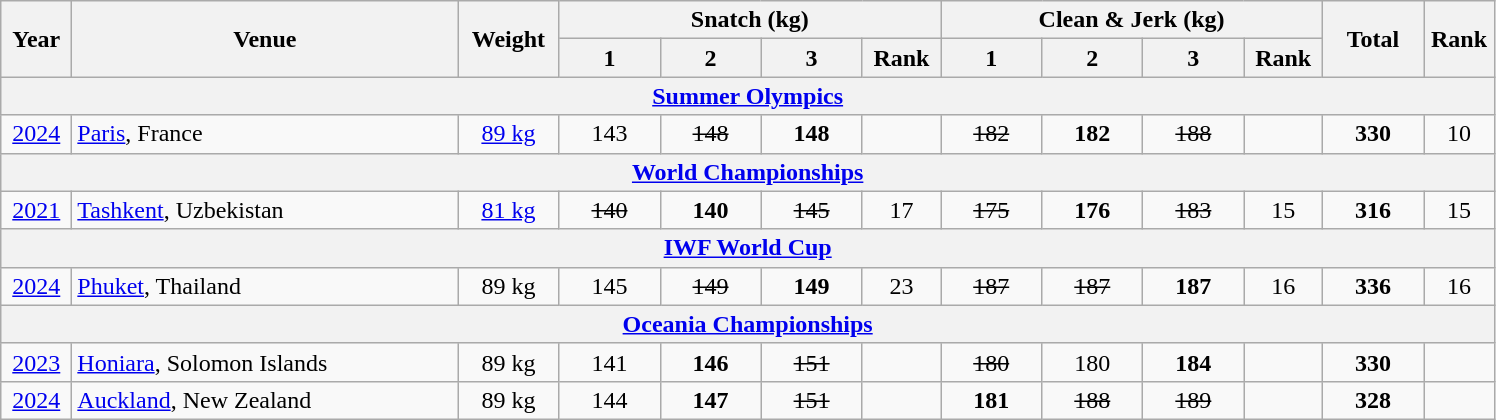<table class="wikitable" style="text-align:center;">
<tr>
<th rowspan=2 width=40>Year</th>
<th rowspan=2 width=250>Venue</th>
<th rowspan=2 width=60>Weight</th>
<th colspan=4>Snatch (kg)</th>
<th colspan=4>Clean & Jerk (kg)</th>
<th rowspan=2 width=60>Total</th>
<th rowspan=2 width=40>Rank</th>
</tr>
<tr>
<th width=60>1</th>
<th width=60>2</th>
<th width=60>3</th>
<th width=45>Rank</th>
<th width=60>1</th>
<th width=60>2</th>
<th width=60>3</th>
<th width=45>Rank</th>
</tr>
<tr>
<th colspan=13><a href='#'>Summer Olympics</a></th>
</tr>
<tr>
<td><a href='#'>2024</a></td>
<td align=left><a href='#'>Paris</a>, France</td>
<td><a href='#'>89 kg</a></td>
<td>143</td>
<td><s>148</s></td>
<td><strong>148</strong></td>
<td></td>
<td><s>182</s></td>
<td><strong>182</strong></td>
<td><s>188</s></td>
<td></td>
<td><strong>330</strong></td>
<td>10</td>
</tr>
<tr>
<th colspan=13><a href='#'>World Championships</a></th>
</tr>
<tr>
<td><a href='#'>2021</a></td>
<td align="left"><a href='#'>Tashkent</a>, Uzbekistan</td>
<td><a href='#'>81 kg</a></td>
<td><s>140</s></td>
<td><strong>140</strong></td>
<td><s>145</s></td>
<td>17</td>
<td><s>175</s></td>
<td><strong>176</strong></td>
<td><s>183</s></td>
<td>15</td>
<td><strong>316</strong></td>
<td>15</td>
</tr>
<tr>
<th colspan=13><a href='#'>IWF World Cup</a></th>
</tr>
<tr>
<td><a href='#'>2024</a></td>
<td align=left><a href='#'> Phuket</a>, Thailand</td>
<td>89 kg</td>
<td>145</td>
<td><s>149</s></td>
<td><strong>149</strong></td>
<td>23</td>
<td><s>187</s></td>
<td><s>187</s></td>
<td><strong>187</strong></td>
<td>16</td>
<td><strong>336</strong></td>
<td>16</td>
</tr>
<tr>
<th colspan=13><a href='#'>Oceania Championships</a></th>
</tr>
<tr>
<td><a href='#'>2023</a></td>
<td align=left><a href='#'>Honiara</a>, Solomon Islands</td>
<td>89 kg</td>
<td>141</td>
<td><strong>146</strong></td>
<td><s>151</s></td>
<td></td>
<td><s>180</s></td>
<td>180</td>
<td><strong>184</strong></td>
<td></td>
<td><strong>330</strong></td>
<td></td>
</tr>
<tr>
<td><a href='#'>2024</a></td>
<td align=left><a href='#'>Auckland</a>, New Zealand</td>
<td>89 kg</td>
<td>144</td>
<td><strong>147</strong></td>
<td><s>151</s></td>
<td></td>
<td><strong>181</strong></td>
<td><s>188</s></td>
<td><s>189</s></td>
<td></td>
<td><strong>328</strong></td>
<td></td>
</tr>
</table>
